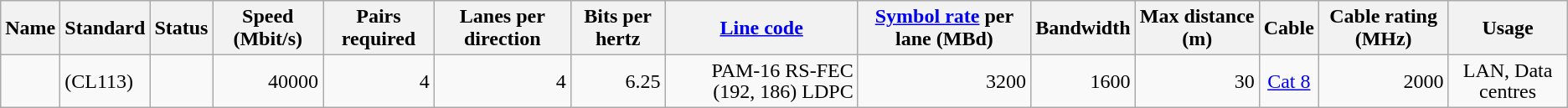<table class="wikitable" style="line-height:110%;">
<tr>
<th>Name</th>
<th>Standard</th>
<th>Status</th>
<th>Speed (Mbit/s)</th>
<th>Pairs required</th>
<th>Lanes per direction</th>
<th>Bits per hertz</th>
<th><a href='#'>Line code</a></th>
<th><a href='#'>Symbol rate</a> per lane (MBd)</th>
<th>Bandwidth</th>
<th>Max distance (m)</th>
<th>Cable</th>
<th>Cable rating (MHz)</th>
<th>Usage</th>
</tr>
<tr>
<td></td>
<td> (CL113)</td>
<td></td>
<td align="right">40000</td>
<td align="right">4</td>
<td align="right">4</td>
<td align="right">6.25</td>
<td align="right">PAM-16 RS-FEC (192, 186) LDPC</td>
<td align="right">3200</td>
<td align="right">1600</td>
<td align="right">30</td>
<td align="center"><a href='#'>Cat 8</a></td>
<td align="right">2000</td>
<td align="center">LAN, Data centres</td>
</tr>
</table>
